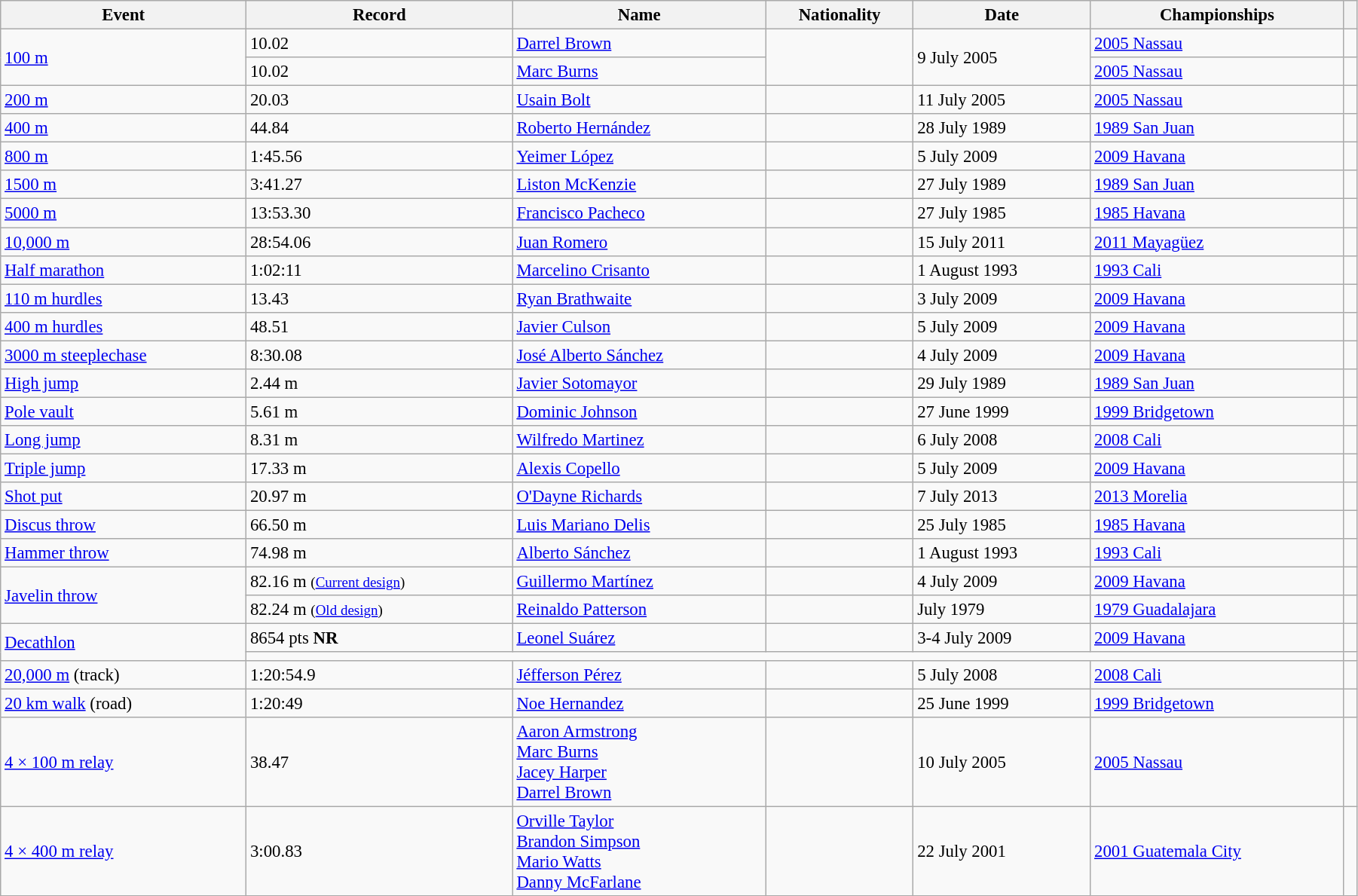<table class="wikitable" style="font-size:95%; width: 95%;">
<tr>
<th>Event</th>
<th>Record</th>
<th>Name</th>
<th>Nationality</th>
<th>Date</th>
<th>Championships</th>
<th></th>
</tr>
<tr>
<td rowspan=2><a href='#'>100 m</a></td>
<td>10.02 </td>
<td><a href='#'>Darrel Brown</a></td>
<td rowspan=2></td>
<td rowspan=2>9 July 2005</td>
<td><a href='#'>2005 Nassau</a></td>
<td></td>
</tr>
<tr>
<td>10.02 </td>
<td><a href='#'>Marc Burns</a></td>
<td><a href='#'>2005 Nassau</a></td>
<td></td>
</tr>
<tr>
<td><a href='#'>200 m</a></td>
<td>20.03 </td>
<td><a href='#'>Usain Bolt</a></td>
<td></td>
<td>11 July 2005</td>
<td><a href='#'>2005 Nassau</a></td>
<td></td>
</tr>
<tr>
<td><a href='#'>400 m</a></td>
<td>44.84</td>
<td><a href='#'>Roberto Hernández</a></td>
<td></td>
<td>28 July 1989</td>
<td><a href='#'>1989 San Juan</a></td>
<td></td>
</tr>
<tr>
<td><a href='#'>800 m</a></td>
<td>1:45.56</td>
<td><a href='#'>Yeimer López</a></td>
<td></td>
<td>5 July 2009</td>
<td><a href='#'>2009 Havana</a></td>
<td></td>
</tr>
<tr>
<td><a href='#'>1500 m</a></td>
<td>3:41.27</td>
<td><a href='#'>Liston McKenzie</a></td>
<td></td>
<td>27 July 1989</td>
<td><a href='#'>1989 San Juan</a></td>
<td></td>
</tr>
<tr>
<td><a href='#'>5000 m</a></td>
<td>13:53.30</td>
<td><a href='#'>Francisco Pacheco</a></td>
<td></td>
<td>27 July 1985</td>
<td><a href='#'>1985 Havana</a></td>
<td></td>
</tr>
<tr>
<td><a href='#'>10,000 m</a></td>
<td>28:54.06</td>
<td><a href='#'>Juan Romero</a></td>
<td></td>
<td>15 July 2011</td>
<td><a href='#'>2011 Mayagüez</a></td>
<td></td>
</tr>
<tr>
<td><a href='#'>Half marathon</a></td>
<td>1:02:11</td>
<td><a href='#'>Marcelino Crisanto</a></td>
<td></td>
<td>1 August 1993</td>
<td><a href='#'>1993 Cali</a></td>
<td></td>
</tr>
<tr>
<td><a href='#'>110 m hurdles</a></td>
<td>13.43 </td>
<td><a href='#'>Ryan Brathwaite</a></td>
<td></td>
<td>3 July 2009</td>
<td><a href='#'>2009 Havana</a></td>
<td></td>
</tr>
<tr>
<td><a href='#'>400 m hurdles</a></td>
<td>48.51</td>
<td><a href='#'>Javier Culson</a></td>
<td></td>
<td>5 July 2009</td>
<td><a href='#'>2009 Havana</a></td>
<td></td>
</tr>
<tr>
<td><a href='#'>3000 m steeplechase</a></td>
<td>8:30.08</td>
<td><a href='#'>José Alberto Sánchez</a></td>
<td></td>
<td>4 July 2009</td>
<td><a href='#'>2009 Havana</a></td>
<td></td>
</tr>
<tr>
<td><a href='#'>High jump</a></td>
<td>2.44 m</td>
<td><a href='#'>Javier Sotomayor</a></td>
<td></td>
<td>29 July 1989</td>
<td><a href='#'>1989 San Juan</a></td>
<td></td>
</tr>
<tr>
<td><a href='#'>Pole vault</a></td>
<td>5.61 m</td>
<td><a href='#'>Dominic Johnson</a></td>
<td></td>
<td>27 June 1999</td>
<td><a href='#'>1999 Bridgetown</a></td>
<td></td>
</tr>
<tr>
<td><a href='#'>Long jump</a></td>
<td>8.31 m </td>
<td><a href='#'>Wilfredo Martinez</a></td>
<td></td>
<td>6 July 2008</td>
<td><a href='#'>2008 Cali</a></td>
<td></td>
</tr>
<tr>
<td><a href='#'>Triple jump</a></td>
<td>17.33 m </td>
<td><a href='#'>Alexis Copello</a></td>
<td></td>
<td>5 July 2009</td>
<td><a href='#'>2009 Havana</a></td>
<td></td>
</tr>
<tr>
<td><a href='#'>Shot put</a></td>
<td>20.97 m</td>
<td><a href='#'>O'Dayne Richards</a></td>
<td></td>
<td>7 July 2013</td>
<td><a href='#'>2013 Morelia</a></td>
<td></td>
</tr>
<tr>
<td><a href='#'>Discus throw</a></td>
<td>66.50 m</td>
<td><a href='#'>Luis Mariano Delis</a></td>
<td></td>
<td>25 July 1985</td>
<td><a href='#'>1985 Havana</a></td>
<td></td>
</tr>
<tr>
<td><a href='#'>Hammer throw</a></td>
<td>74.98 m</td>
<td><a href='#'>Alberto Sánchez</a></td>
<td></td>
<td>1 August 1993</td>
<td><a href='#'>1993 Cali</a></td>
<td></td>
</tr>
<tr>
<td rowspan=2><a href='#'>Javelin throw</a></td>
<td>82.16 m <small>(<a href='#'>Current design</a>)</small></td>
<td><a href='#'>Guillermo Martínez</a></td>
<td></td>
<td>4 July 2009</td>
<td><a href='#'>2009 Havana</a></td>
<td></td>
</tr>
<tr>
<td>82.24 m  <small>(<a href='#'>Old design</a>)</small></td>
<td><a href='#'>Reinaldo Patterson</a></td>
<td></td>
<td>July 1979</td>
<td><a href='#'>1979 Guadalajara</a></td>
<td></td>
</tr>
<tr>
<td rowspan=2><a href='#'>Decathlon</a></td>
<td>8654 pts <strong>NR</strong></td>
<td><a href='#'>Leonel Suárez</a></td>
<td></td>
<td>3-4 July 2009</td>
<td><a href='#'>2009 Havana</a></td>
<td></td>
</tr>
<tr>
<td colspan=5></td>
<td></td>
</tr>
<tr>
<td><a href='#'>20,000 m</a> (track)</td>
<td>1:20:54.9</td>
<td><a href='#'>Jéfferson Pérez</a></td>
<td></td>
<td>5 July 2008</td>
<td><a href='#'>2008 Cali</a></td>
<td></td>
</tr>
<tr>
<td><a href='#'>20 km walk</a> (road)</td>
<td>1:20:49</td>
<td><a href='#'>Noe Hernandez</a></td>
<td></td>
<td>25 June 1999</td>
<td><a href='#'>1999 Bridgetown</a></td>
<td></td>
</tr>
<tr>
<td><a href='#'>4 × 100 m relay</a></td>
<td>38.47</td>
<td><a href='#'>Aaron Armstrong</a><br><a href='#'>Marc Burns</a><br><a href='#'>Jacey Harper</a><br><a href='#'>Darrel Brown</a></td>
<td></td>
<td>10 July 2005</td>
<td><a href='#'>2005 Nassau</a></td>
<td></td>
</tr>
<tr>
<td><a href='#'>4 × 400 m relay</a></td>
<td>3:00.83</td>
<td><a href='#'>Orville Taylor</a><br><a href='#'>Brandon Simpson</a><br><a href='#'>Mario Watts</a><br><a href='#'>Danny McFarlane</a></td>
<td></td>
<td>22 July 2001</td>
<td><a href='#'>2001 Guatemala City</a></td>
<td></td>
</tr>
</table>
